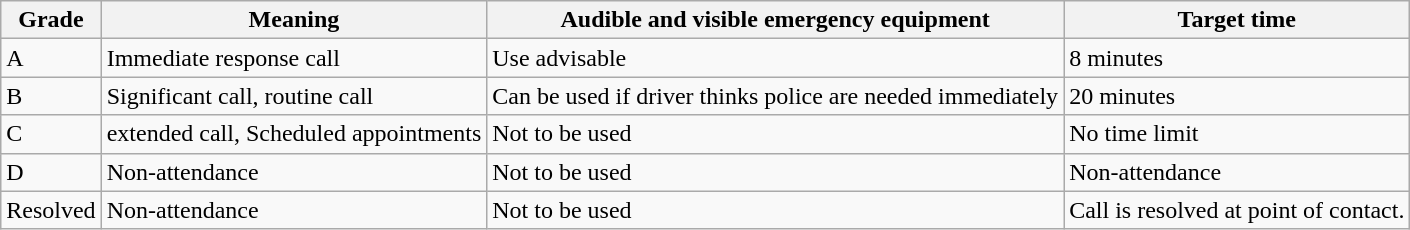<table class=wikitable>
<tr>
<th>Grade</th>
<th>Meaning</th>
<th>Audible and visible emergency equipment</th>
<th>Target time</th>
</tr>
<tr>
<td>A</td>
<td>Immediate response call</td>
<td>Use advisable</td>
<td>8 minutes</td>
</tr>
<tr>
<td>B</td>
<td>Significant call, routine call</td>
<td>Can be used if driver thinks police are needed immediately</td>
<td>20 minutes</td>
</tr>
<tr>
<td>C</td>
<td>extended call, Scheduled appointments</td>
<td>Not to be used</td>
<td>No time limit</td>
</tr>
<tr>
<td>D</td>
<td>Non-attendance</td>
<td>Not to be used</td>
<td>Non-attendance</td>
</tr>
<tr>
<td>Resolved</td>
<td>Non-attendance</td>
<td>Not to be used</td>
<td>Call is resolved at point of contact.</td>
</tr>
</table>
